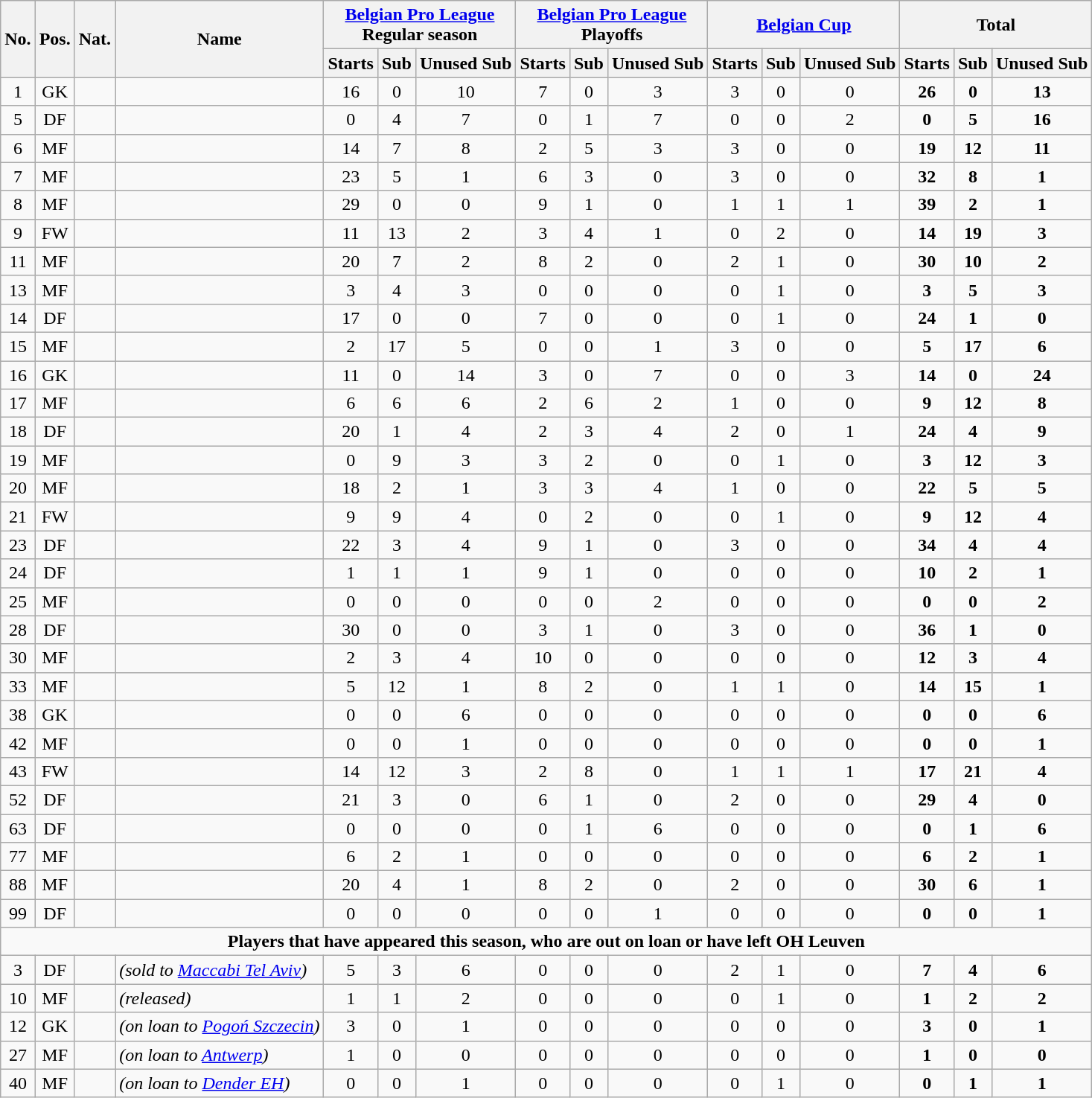<table class="wikitable sortable" style="text-align:center">
<tr>
<th rowspan="2">No.</th>
<th rowspan="2">Pos.</th>
<th rowspan="2">Nat.</th>
<th rowspan="2">Name</th>
<th colspan="3"><a href='#'>Belgian Pro League</a><br>Regular season</th>
<th colspan="3"><a href='#'>Belgian Pro League</a><br>Playoffs</th>
<th colspan="3"><a href='#'>Belgian Cup</a></th>
<th colspan="3">Total</th>
</tr>
<tr>
<th>Starts</th>
<th>Sub</th>
<th>Unused Sub</th>
<th>Starts</th>
<th>Sub</th>
<th>Unused Sub</th>
<th>Starts</th>
<th>Sub</th>
<th>Unused Sub</th>
<th>Starts</th>
<th>Sub</th>
<th>Unused Sub</th>
</tr>
<tr>
<td>1</td>
<td>GK</td>
<td></td>
<td align=left></td>
<td>16</td>
<td>0</td>
<td>10</td>
<td>7</td>
<td>0</td>
<td>3</td>
<td>3</td>
<td>0</td>
<td>0</td>
<td><strong>26</strong></td>
<td><strong>0</strong></td>
<td><strong>13</strong></td>
</tr>
<tr>
<td>5</td>
<td>DF</td>
<td></td>
<td align=left></td>
<td>0</td>
<td>4</td>
<td>7</td>
<td>0</td>
<td>1</td>
<td>7</td>
<td>0</td>
<td>0</td>
<td>2</td>
<td><strong>0</strong></td>
<td><strong>5</strong></td>
<td><strong>16</strong></td>
</tr>
<tr>
<td>6</td>
<td>MF</td>
<td></td>
<td align=left></td>
<td>14</td>
<td>7</td>
<td>8</td>
<td>2</td>
<td>5</td>
<td>3</td>
<td>3</td>
<td>0</td>
<td>0</td>
<td><strong>19</strong></td>
<td><strong>12</strong></td>
<td><strong>11</strong></td>
</tr>
<tr>
<td>7</td>
<td>MF</td>
<td></td>
<td align=left></td>
<td>23</td>
<td>5</td>
<td>1</td>
<td>6</td>
<td>3</td>
<td>0</td>
<td>3</td>
<td>0</td>
<td>0</td>
<td><strong>32</strong></td>
<td><strong>8</strong></td>
<td><strong>1</strong></td>
</tr>
<tr>
<td>8</td>
<td>MF</td>
<td></td>
<td align=left></td>
<td>29</td>
<td>0</td>
<td>0</td>
<td>9</td>
<td>1</td>
<td>0</td>
<td>1</td>
<td>1</td>
<td>1</td>
<td><strong>39</strong></td>
<td><strong>2</strong></td>
<td><strong>1</strong></td>
</tr>
<tr>
<td>9</td>
<td>FW</td>
<td></td>
<td align=left></td>
<td>11</td>
<td>13</td>
<td>2</td>
<td>3</td>
<td>4</td>
<td>1</td>
<td>0</td>
<td>2</td>
<td>0</td>
<td><strong>14</strong></td>
<td><strong>19</strong></td>
<td><strong>3</strong></td>
</tr>
<tr>
<td>11</td>
<td>MF</td>
<td></td>
<td align=left></td>
<td>20</td>
<td>7</td>
<td>2</td>
<td>8</td>
<td>2</td>
<td>0</td>
<td>2</td>
<td>1</td>
<td>0</td>
<td><strong>30</strong></td>
<td><strong>10</strong></td>
<td><strong>2</strong></td>
</tr>
<tr>
<td>13</td>
<td>MF</td>
<td></td>
<td align=left></td>
<td>3</td>
<td>4</td>
<td>3</td>
<td>0</td>
<td>0</td>
<td>0</td>
<td>0</td>
<td>1</td>
<td>0</td>
<td><strong>3</strong></td>
<td><strong>5</strong></td>
<td><strong>3</strong></td>
</tr>
<tr>
<td>14</td>
<td>DF</td>
<td></td>
<td align=left></td>
<td>17</td>
<td>0</td>
<td>0</td>
<td>7</td>
<td>0</td>
<td>0</td>
<td>0</td>
<td>1</td>
<td>0</td>
<td><strong>24</strong></td>
<td><strong>1</strong></td>
<td><strong>0</strong></td>
</tr>
<tr>
<td>15</td>
<td>MF</td>
<td></td>
<td align=left></td>
<td>2</td>
<td>17</td>
<td>5</td>
<td>0</td>
<td>0</td>
<td>1</td>
<td>3</td>
<td>0</td>
<td>0</td>
<td><strong>5</strong></td>
<td><strong>17</strong></td>
<td><strong>6</strong></td>
</tr>
<tr>
<td>16</td>
<td>GK</td>
<td></td>
<td align=left></td>
<td>11</td>
<td>0</td>
<td>14</td>
<td>3</td>
<td>0</td>
<td>7</td>
<td>0</td>
<td>0</td>
<td>3</td>
<td><strong>14</strong></td>
<td><strong>0</strong></td>
<td><strong>24</strong></td>
</tr>
<tr>
<td>17</td>
<td>MF</td>
<td></td>
<td align=left></td>
<td>6</td>
<td>6</td>
<td>6</td>
<td>2</td>
<td>6</td>
<td>2</td>
<td>1</td>
<td>0</td>
<td>0</td>
<td><strong>9</strong></td>
<td><strong>12</strong></td>
<td><strong>8</strong></td>
</tr>
<tr>
<td>18</td>
<td>DF</td>
<td></td>
<td align=left></td>
<td>20</td>
<td>1</td>
<td>4</td>
<td>2</td>
<td>3</td>
<td>4</td>
<td>2</td>
<td>0</td>
<td>1</td>
<td><strong>24</strong></td>
<td><strong>4</strong></td>
<td><strong>9</strong></td>
</tr>
<tr>
<td>19</td>
<td>MF</td>
<td></td>
<td align=left></td>
<td>0</td>
<td>9</td>
<td>3</td>
<td>3</td>
<td>2</td>
<td>0</td>
<td>0</td>
<td>1</td>
<td>0</td>
<td><strong>3</strong></td>
<td><strong>12</strong></td>
<td><strong>3</strong></td>
</tr>
<tr>
<td>20</td>
<td>MF</td>
<td></td>
<td align=left></td>
<td>18</td>
<td>2</td>
<td>1</td>
<td>3</td>
<td>3</td>
<td>4</td>
<td>1</td>
<td>0</td>
<td>0</td>
<td><strong>22</strong></td>
<td><strong>5</strong></td>
<td><strong>5</strong></td>
</tr>
<tr>
<td>21</td>
<td>FW</td>
<td></td>
<td align=left></td>
<td>9</td>
<td>9</td>
<td>4</td>
<td>0</td>
<td>2</td>
<td>0</td>
<td>0</td>
<td>1</td>
<td>0</td>
<td><strong>9</strong></td>
<td><strong>12</strong></td>
<td><strong>4</strong></td>
</tr>
<tr>
<td>23</td>
<td>DF</td>
<td></td>
<td align=left></td>
<td>22</td>
<td>3</td>
<td>4</td>
<td>9</td>
<td>1</td>
<td>0</td>
<td>3</td>
<td>0</td>
<td>0</td>
<td><strong>34</strong></td>
<td><strong>4</strong></td>
<td><strong>4</strong></td>
</tr>
<tr>
<td>24</td>
<td>DF</td>
<td></td>
<td align=left></td>
<td>1</td>
<td>1</td>
<td>1</td>
<td>9</td>
<td>1</td>
<td>0</td>
<td>0</td>
<td>0</td>
<td>0</td>
<td><strong>10</strong></td>
<td><strong>2</strong></td>
<td><strong>1</strong></td>
</tr>
<tr>
<td>25</td>
<td>MF</td>
<td></td>
<td align=left></td>
<td>0</td>
<td>0</td>
<td>0</td>
<td>0</td>
<td>0</td>
<td>2</td>
<td>0</td>
<td>0</td>
<td>0</td>
<td><strong>0</strong></td>
<td><strong>0</strong></td>
<td><strong>2</strong></td>
</tr>
<tr>
<td>28</td>
<td>DF</td>
<td></td>
<td align=left></td>
<td>30</td>
<td>0</td>
<td>0</td>
<td>3</td>
<td>1</td>
<td>0</td>
<td>3</td>
<td>0</td>
<td>0</td>
<td><strong>36</strong></td>
<td><strong>1</strong></td>
<td><strong>0</strong></td>
</tr>
<tr>
<td>30</td>
<td>MF</td>
<td></td>
<td align=left></td>
<td>2</td>
<td>3</td>
<td>4</td>
<td>10</td>
<td>0</td>
<td>0</td>
<td>0</td>
<td>0</td>
<td>0</td>
<td><strong>12</strong></td>
<td><strong>3</strong></td>
<td><strong>4</strong></td>
</tr>
<tr>
<td>33</td>
<td>MF</td>
<td></td>
<td align=left></td>
<td>5</td>
<td>12</td>
<td>1</td>
<td>8</td>
<td>2</td>
<td>0</td>
<td>1</td>
<td>1</td>
<td>0</td>
<td><strong>14</strong></td>
<td><strong>15</strong></td>
<td><strong>1</strong></td>
</tr>
<tr>
<td>38</td>
<td>GK</td>
<td></td>
<td align=left></td>
<td>0</td>
<td>0</td>
<td>6</td>
<td>0</td>
<td>0</td>
<td>0</td>
<td>0</td>
<td>0</td>
<td>0</td>
<td><strong>0</strong></td>
<td><strong>0</strong></td>
<td><strong>6</strong></td>
</tr>
<tr>
<td>42</td>
<td>MF</td>
<td></td>
<td align=left></td>
<td>0</td>
<td>0</td>
<td>1</td>
<td>0</td>
<td>0</td>
<td>0</td>
<td>0</td>
<td>0</td>
<td>0</td>
<td><strong>0</strong></td>
<td><strong>0</strong></td>
<td><strong>1</strong></td>
</tr>
<tr>
<td>43</td>
<td>FW</td>
<td></td>
<td align=left></td>
<td>14</td>
<td>12</td>
<td>3</td>
<td>2</td>
<td>8</td>
<td>0</td>
<td>1</td>
<td>1</td>
<td>1</td>
<td><strong>17</strong></td>
<td><strong>21</strong></td>
<td><strong>4</strong></td>
</tr>
<tr>
<td>52</td>
<td>DF</td>
<td></td>
<td align=left></td>
<td>21</td>
<td>3</td>
<td>0</td>
<td>6</td>
<td>1</td>
<td>0</td>
<td>2</td>
<td>0</td>
<td>0</td>
<td><strong>29</strong></td>
<td><strong>4</strong></td>
<td><strong>0</strong></td>
</tr>
<tr>
<td>63</td>
<td>DF</td>
<td></td>
<td align=left></td>
<td>0</td>
<td>0</td>
<td>0</td>
<td>0</td>
<td>1</td>
<td>6</td>
<td>0</td>
<td>0</td>
<td>0</td>
<td><strong>0</strong></td>
<td><strong>1</strong></td>
<td><strong>6</strong></td>
</tr>
<tr>
<td>77</td>
<td>MF</td>
<td></td>
<td align=left></td>
<td>6</td>
<td>2</td>
<td>1</td>
<td>0</td>
<td>0</td>
<td>0</td>
<td>0</td>
<td>0</td>
<td>0</td>
<td><strong>6</strong></td>
<td><strong>2</strong></td>
<td><strong>1</strong></td>
</tr>
<tr>
<td>88</td>
<td>MF</td>
<td></td>
<td align=left></td>
<td>20</td>
<td>4</td>
<td>1</td>
<td>8</td>
<td>2</td>
<td>0</td>
<td>2</td>
<td>0</td>
<td>0</td>
<td><strong>30</strong></td>
<td><strong>6</strong></td>
<td><strong>1</strong></td>
</tr>
<tr>
<td>99</td>
<td>DF</td>
<td></td>
<td align=left></td>
<td>0</td>
<td>0</td>
<td>0</td>
<td>0</td>
<td>0</td>
<td>1</td>
<td>0</td>
<td>0</td>
<td>0</td>
<td><strong>0</strong></td>
<td><strong>0</strong></td>
<td><strong>1</strong></td>
</tr>
<tr>
<td colspan="16"><strong>Players that have appeared this season, who are out on loan or have left OH Leuven</strong></td>
</tr>
<tr>
<td>3</td>
<td>DF</td>
<td></td>
<td align=left> <em>(sold to <a href='#'>Maccabi Tel Aviv</a>)</em></td>
<td>5</td>
<td>3</td>
<td>6</td>
<td>0</td>
<td>0</td>
<td>0</td>
<td>2</td>
<td>1</td>
<td>0</td>
<td><strong>7</strong></td>
<td><strong>4</strong></td>
<td><strong>6</strong></td>
</tr>
<tr>
<td>10</td>
<td>MF</td>
<td></td>
<td align=left>  <em>(released)</em></td>
<td>1</td>
<td>1</td>
<td>2</td>
<td>0</td>
<td>0</td>
<td>0</td>
<td>0</td>
<td>1</td>
<td>0</td>
<td><strong>1</strong></td>
<td><strong>2</strong></td>
<td><strong>2</strong></td>
</tr>
<tr>
<td>12</td>
<td>GK</td>
<td></td>
<td align=left> <em>(on loan to <a href='#'>Pogoń Szczecin</a>)</em></td>
<td>3</td>
<td>0</td>
<td>1</td>
<td>0</td>
<td>0</td>
<td>0</td>
<td>0</td>
<td>0</td>
<td>0</td>
<td><strong>3</strong></td>
<td><strong>0</strong></td>
<td><strong>1</strong></td>
</tr>
<tr>
<td>27</td>
<td>MF</td>
<td></td>
<td align=left> <em>(on loan to <a href='#'>Antwerp</a>)</em></td>
<td>1</td>
<td>0</td>
<td>0</td>
<td>0</td>
<td>0</td>
<td>0</td>
<td>0</td>
<td>0</td>
<td>0</td>
<td><strong>1</strong></td>
<td><strong>0</strong></td>
<td><strong>0</strong></td>
</tr>
<tr>
<td>40</td>
<td>MF</td>
<td></td>
<td align=left> <em>(on loan to <a href='#'>Dender EH</a>)</em></td>
<td>0</td>
<td>0</td>
<td>1</td>
<td>0</td>
<td>0</td>
<td>0</td>
<td>0</td>
<td>1</td>
<td>0</td>
<td><strong>0</strong></td>
<td><strong>1</strong></td>
<td><strong>1</strong></td>
</tr>
</table>
